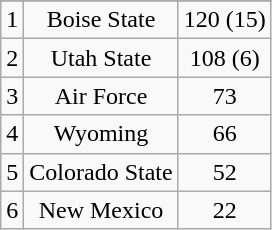<table class="wikitable" style="display: inline-table;">
<tr align="center">
</tr>
<tr align="center">
<td>1</td>
<td>Boise State</td>
<td>120 (15)</td>
</tr>
<tr align="center">
<td>2</td>
<td>Utah State</td>
<td>108 (6)</td>
</tr>
<tr align="center">
<td>3</td>
<td>Air Force</td>
<td>73</td>
</tr>
<tr align="center">
<td>4</td>
<td>Wyoming</td>
<td>66</td>
</tr>
<tr align="center">
<td>5</td>
<td>Colorado State</td>
<td>52</td>
</tr>
<tr align="center">
<td>6</td>
<td>New Mexico</td>
<td>22</td>
</tr>
</table>
